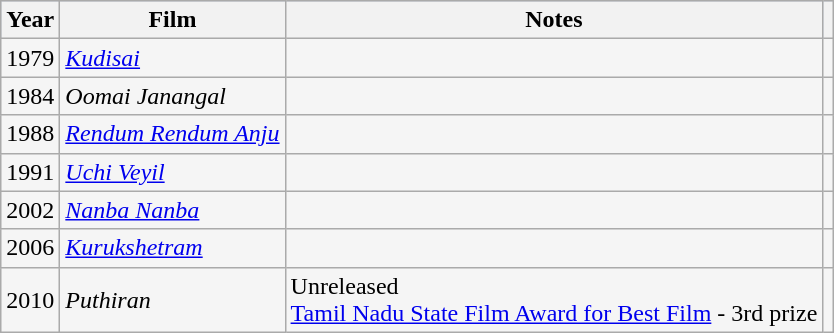<table class="wikitable sortable" style="background:#f5f5f5;">
<tr style="background:#B0C4DE;">
<th>Year</th>
<th>Film</th>
<th class=unsortable>Notes</th>
<th></th>
</tr>
<tr>
<td>1979</td>
<td><em><a href='#'>Kudisai</a> </em></td>
<td></td>
<td></td>
</tr>
<tr>
<td>1984</td>
<td><em>Oomai Janangal</em></td>
<td></td>
<td></td>
</tr>
<tr>
<td>1988</td>
<td><em><a href='#'>Rendum Rendum Anju</a></em></td>
<td></td>
<td></td>
</tr>
<tr>
<td>1991</td>
<td><em><a href='#'>Uchi Veyil</a></em></td>
<td></td>
<td></td>
</tr>
<tr>
<td>2002</td>
<td><em><a href='#'>Nanba Nanba</a></em></td>
<td></td>
<td></td>
</tr>
<tr>
<td>2006</td>
<td><em><a href='#'>Kurukshetram</a></em></td>
<td></td>
<td></td>
</tr>
<tr>
<td>2010</td>
<td><em>Puthiran</em></td>
<td>Unreleased <br> <a href='#'>Tamil Nadu State Film Award for Best Film</a> - 3rd prize</td>
<td></td>
</tr>
</table>
